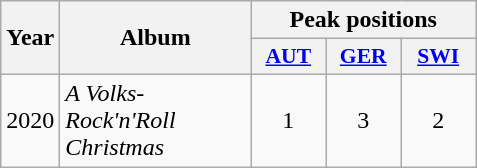<table class="wikitable">
<tr>
<th align="center" rowspan="2" width="10">Year</th>
<th align="center" rowspan="2" width="120">Album</th>
<th align="center" colspan="3" width="30">Peak positions</th>
</tr>
<tr>
<th scope="col" style="width:3em;font-size:90%;"><a href='#'>AUT</a><br></th>
<th scope="col" style="width:3em;font-size:90%;"><a href='#'>GER</a><br></th>
<th scope="col" style="width:3em;font-size:90%;"><a href='#'>SWI</a><br></th>
</tr>
<tr>
<td align="center">2020</td>
<td><em>A Volks-Rock'n'Roll Christmas</em></td>
<td align="center">1</td>
<td align="center">3</td>
<td align="center">2</td>
</tr>
</table>
